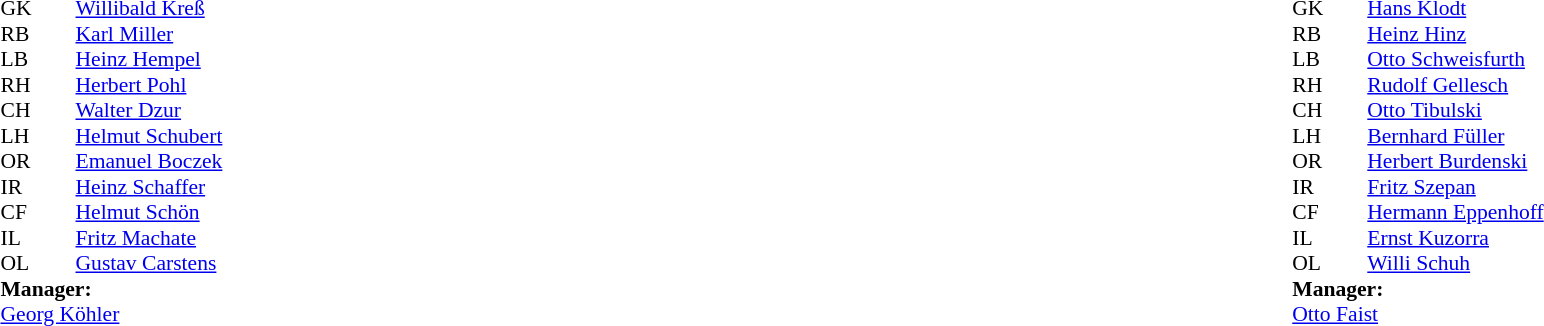<table width="100%">
<tr>
<td valign="top" width="40%"><br><table style="font-size:90%" cellspacing="0" cellpadding="0">
<tr>
<th width=25></th>
<th width=25></th>
</tr>
<tr>
<td>GK</td>
<td></td>
<td> <a href='#'>Willibald Kreß</a></td>
</tr>
<tr>
<td>RB</td>
<td></td>
<td> <a href='#'>Karl Miller</a></td>
</tr>
<tr>
<td>LB</td>
<td></td>
<td> <a href='#'>Heinz Hempel</a></td>
</tr>
<tr>
<td>RH</td>
<td></td>
<td> <a href='#'>Herbert Pohl</a></td>
</tr>
<tr>
<td>CH</td>
<td></td>
<td> <a href='#'>Walter Dzur</a></td>
</tr>
<tr>
<td>LH</td>
<td></td>
<td> <a href='#'>Helmut Schubert</a></td>
</tr>
<tr>
<td>OR</td>
<td></td>
<td> <a href='#'>Emanuel Boczek</a></td>
</tr>
<tr>
<td>IR</td>
<td></td>
<td> <a href='#'>Heinz Schaffer</a></td>
</tr>
<tr>
<td>CF</td>
<td></td>
<td> <a href='#'>Helmut Schön</a></td>
</tr>
<tr>
<td>IL</td>
<td></td>
<td> <a href='#'>Fritz Machate</a></td>
</tr>
<tr>
<td>OL</td>
<td></td>
<td> <a href='#'>Gustav Carstens</a></td>
</tr>
<tr>
<td colspan=3><strong>Manager:</strong></td>
</tr>
<tr>
<td colspan=3> <a href='#'>Georg Köhler</a></td>
</tr>
</table>
</td>
<td valign="top"></td>
<td valign="top" width="50%"><br><table style="font-size:90%; margin:auto" cellspacing="0" cellpadding="0">
<tr>
<th width=25></th>
<th width=25></th>
</tr>
<tr>
<td>GK</td>
<td></td>
<td> <a href='#'>Hans Klodt</a></td>
</tr>
<tr>
<td>RB</td>
<td></td>
<td> <a href='#'>Heinz Hinz</a></td>
</tr>
<tr>
<td>LB</td>
<td></td>
<td> <a href='#'>Otto Schweisfurth</a></td>
</tr>
<tr>
<td>RH</td>
<td></td>
<td> <a href='#'>Rudolf Gellesch</a></td>
</tr>
<tr>
<td>CH</td>
<td></td>
<td> <a href='#'>Otto Tibulski</a></td>
</tr>
<tr>
<td>LH</td>
<td></td>
<td> <a href='#'>Bernhard Füller</a></td>
</tr>
<tr>
<td>OR</td>
<td></td>
<td> <a href='#'>Herbert Burdenski</a></td>
</tr>
<tr>
<td>IR</td>
<td></td>
<td> <a href='#'>Fritz Szepan</a></td>
</tr>
<tr>
<td>CF</td>
<td></td>
<td> <a href='#'>Hermann Eppenhoff</a></td>
</tr>
<tr>
<td>IL</td>
<td></td>
<td> <a href='#'>Ernst Kuzorra</a></td>
</tr>
<tr>
<td>OL</td>
<td></td>
<td> <a href='#'>Willi Schuh</a></td>
</tr>
<tr>
<td colspan=3><strong>Manager:</strong></td>
</tr>
<tr>
<td colspan=3> <a href='#'>Otto Faist</a></td>
</tr>
</table>
</td>
</tr>
</table>
